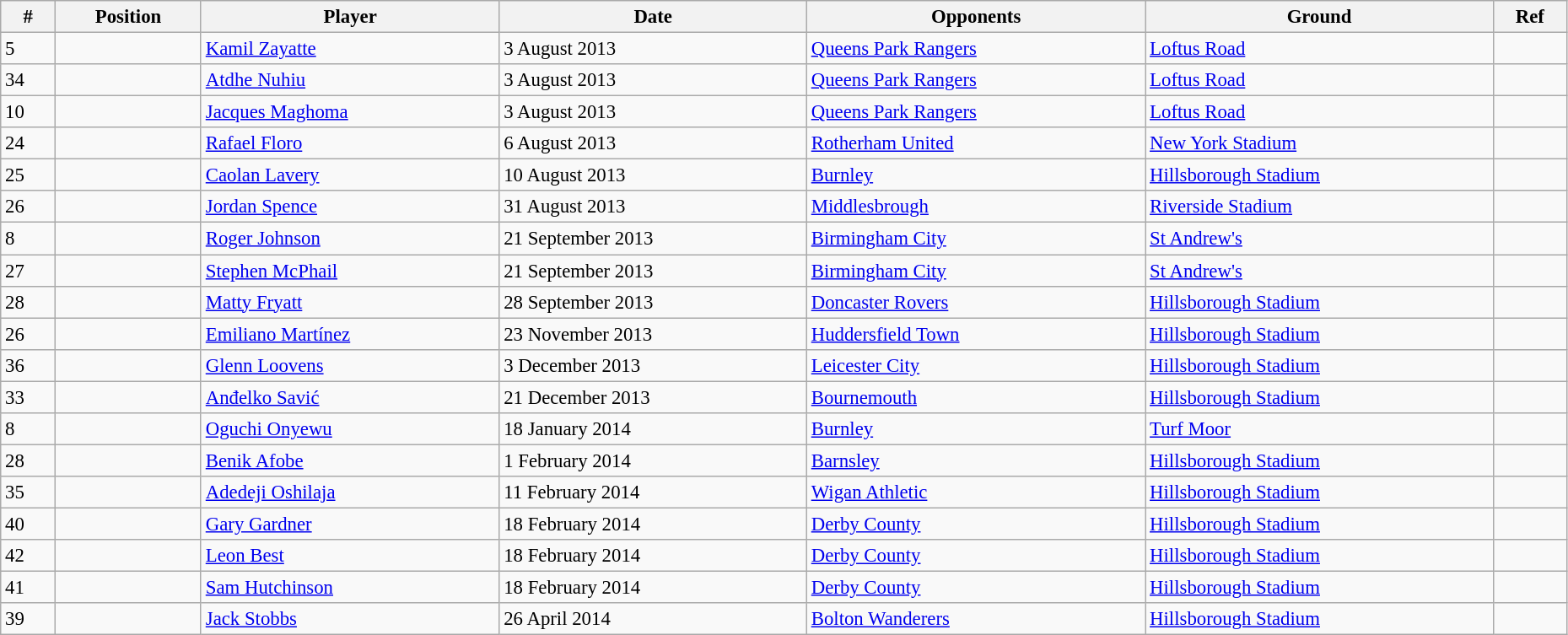<table class="wikitable" style="width:98%; text-align:center; font-size:95%; text-align:left;">
<tr>
<th>#</th>
<th>Position</th>
<th>Player</th>
<th>Date</th>
<th>Opponents</th>
<th>Ground</th>
<th>Ref</th>
</tr>
<tr>
<td>5</td>
<td></td>
<td> <a href='#'>Kamil Zayatte</a></td>
<td>3 August 2013</td>
<td><a href='#'>Queens Park Rangers</a></td>
<td><a href='#'>Loftus Road</a></td>
<td></td>
</tr>
<tr>
<td>34</td>
<td></td>
<td> <a href='#'>Atdhe Nuhiu</a></td>
<td>3 August 2013</td>
<td><a href='#'>Queens Park Rangers</a></td>
<td><a href='#'>Loftus Road</a></td>
<td></td>
</tr>
<tr>
<td>10</td>
<td></td>
<td> <a href='#'>Jacques Maghoma</a></td>
<td>3 August 2013</td>
<td><a href='#'>Queens Park Rangers</a></td>
<td><a href='#'>Loftus Road</a></td>
<td></td>
</tr>
<tr>
<td>24</td>
<td></td>
<td> <a href='#'>Rafael Floro</a></td>
<td>6 August 2013</td>
<td><a href='#'>Rotherham United</a></td>
<td><a href='#'>New York Stadium</a></td>
<td></td>
</tr>
<tr>
<td>25</td>
<td></td>
<td> <a href='#'>Caolan Lavery</a></td>
<td>10 August 2013</td>
<td><a href='#'>Burnley</a></td>
<td><a href='#'>Hillsborough Stadium</a></td>
<td></td>
</tr>
<tr>
<td>26</td>
<td></td>
<td> <a href='#'>Jordan Spence</a></td>
<td>31 August 2013</td>
<td><a href='#'>Middlesbrough</a></td>
<td><a href='#'>Riverside Stadium</a></td>
<td></td>
</tr>
<tr>
<td>8</td>
<td></td>
<td> <a href='#'>Roger Johnson</a></td>
<td>21 September 2013</td>
<td><a href='#'>Birmingham City</a></td>
<td><a href='#'>St Andrew's</a></td>
<td></td>
</tr>
<tr>
<td>27</td>
<td></td>
<td> <a href='#'>Stephen McPhail</a></td>
<td>21 September 2013</td>
<td><a href='#'>Birmingham City</a></td>
<td><a href='#'>St Andrew's</a></td>
<td></td>
</tr>
<tr>
<td>28</td>
<td></td>
<td> <a href='#'>Matty Fryatt</a></td>
<td>28 September 2013</td>
<td><a href='#'>Doncaster Rovers</a></td>
<td><a href='#'>Hillsborough Stadium</a></td>
<td></td>
</tr>
<tr>
<td>26</td>
<td></td>
<td> <a href='#'>Emiliano Martínez</a></td>
<td>23 November 2013</td>
<td><a href='#'>Huddersfield Town</a></td>
<td><a href='#'>Hillsborough Stadium</a></td>
<td></td>
</tr>
<tr>
<td>36</td>
<td></td>
<td> <a href='#'>Glenn Loovens</a></td>
<td>3 December 2013</td>
<td><a href='#'>Leicester City</a></td>
<td><a href='#'>Hillsborough Stadium</a></td>
<td></td>
</tr>
<tr>
<td>33</td>
<td></td>
<td> <a href='#'>Anđelko Savić</a></td>
<td>21 December 2013</td>
<td><a href='#'>Bournemouth</a></td>
<td><a href='#'>Hillsborough Stadium</a></td>
<td></td>
</tr>
<tr>
<td>8</td>
<td></td>
<td> <a href='#'>Oguchi Onyewu</a></td>
<td>18 January 2014</td>
<td><a href='#'>Burnley</a></td>
<td><a href='#'>Turf Moor</a></td>
<td></td>
</tr>
<tr>
<td>28</td>
<td></td>
<td> <a href='#'>Benik Afobe</a></td>
<td>1 February 2014</td>
<td><a href='#'>Barnsley</a></td>
<td><a href='#'>Hillsborough Stadium</a></td>
<td></td>
</tr>
<tr>
<td>35</td>
<td></td>
<td> <a href='#'>Adedeji Oshilaja</a></td>
<td>11 February 2014</td>
<td><a href='#'>Wigan Athletic</a></td>
<td><a href='#'>Hillsborough Stadium</a></td>
<td></td>
</tr>
<tr>
<td>40</td>
<td></td>
<td> <a href='#'>Gary Gardner</a></td>
<td>18 February 2014</td>
<td><a href='#'>Derby County</a></td>
<td><a href='#'>Hillsborough Stadium</a></td>
<td></td>
</tr>
<tr>
<td>42</td>
<td></td>
<td> <a href='#'>Leon Best</a></td>
<td>18 February 2014</td>
<td><a href='#'>Derby County</a></td>
<td><a href='#'>Hillsborough Stadium</a></td>
<td></td>
</tr>
<tr>
<td>41</td>
<td></td>
<td> <a href='#'>Sam Hutchinson</a></td>
<td>18 February 2014</td>
<td><a href='#'>Derby County</a></td>
<td><a href='#'>Hillsborough Stadium</a></td>
<td></td>
</tr>
<tr>
<td>39</td>
<td></td>
<td> <a href='#'>Jack Stobbs</a></td>
<td>26 April 2014</td>
<td><a href='#'>Bolton Wanderers</a></td>
<td><a href='#'>Hillsborough Stadium</a></td>
<td></td>
</tr>
</table>
